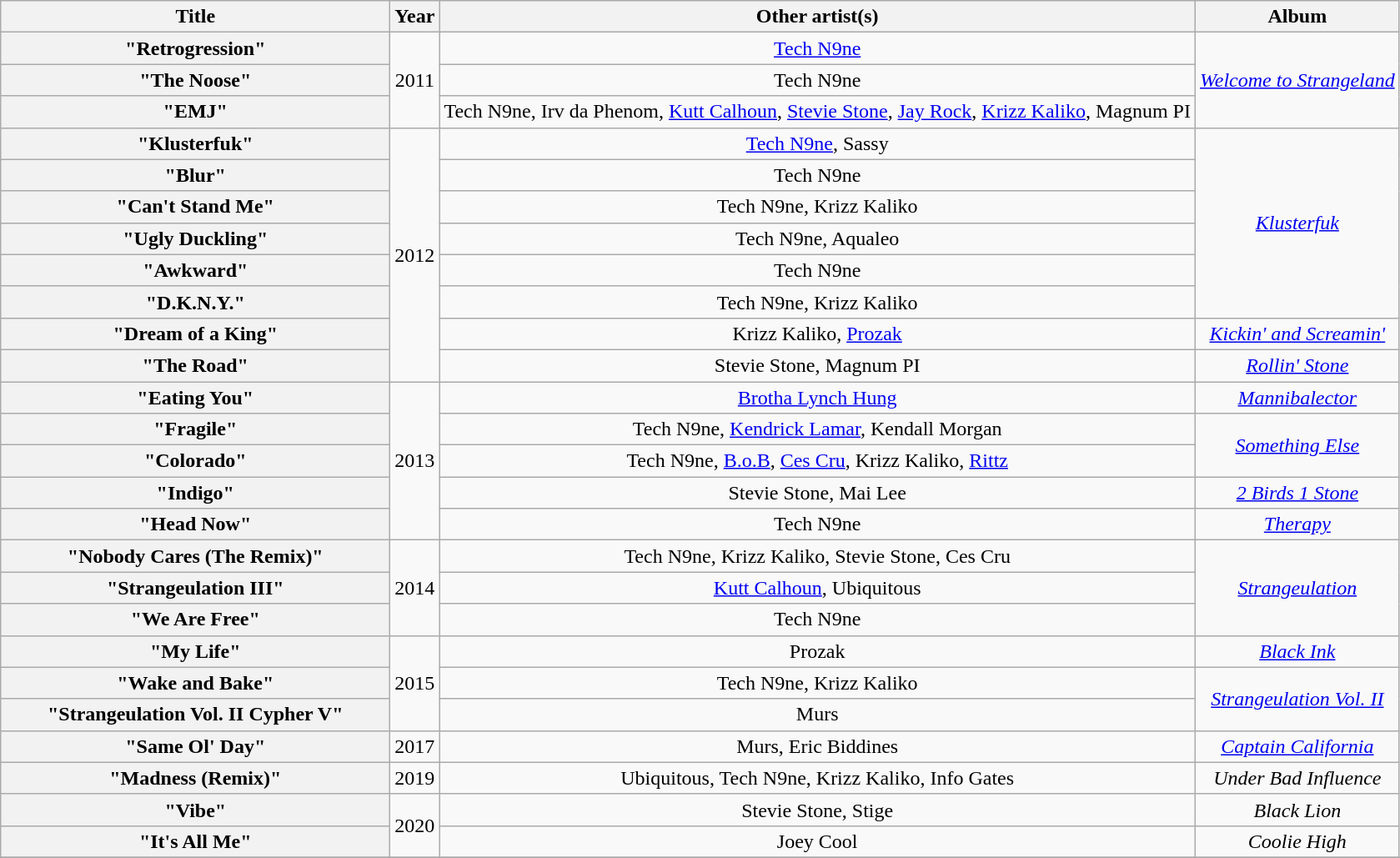<table class="wikitable plainrowheaders" style="text-align:center;">
<tr>
<th scope="col" style="width:19em;">Title</th>
<th scope="col">Year</th>
<th scope="col">Other artist(s)</th>
<th scope="col">Album</th>
</tr>
<tr>
<th scope="row">"Retrogression"</th>
<td rowspan="3">2011</td>
<td><a href='#'>Tech N9ne</a></td>
<td rowspan="3"><em><a href='#'>Welcome to Strangeland</a></em></td>
</tr>
<tr>
<th scope="row">"The Noose"</th>
<td>Tech N9ne</td>
</tr>
<tr>
<th scope="row">"EMJ"</th>
<td>Tech N9ne, Irv da Phenom, <a href='#'>Kutt Calhoun</a>, <a href='#'>Stevie Stone</a>, <a href='#'>Jay Rock</a>, <a href='#'>Krizz Kaliko</a>, Magnum PI</td>
</tr>
<tr>
<th scope="row">"Klusterfuk"</th>
<td rowspan="8">2012</td>
<td><a href='#'>Tech N9ne</a>, Sassy</td>
<td rowspan="6"><em><a href='#'>Klusterfuk</a></em></td>
</tr>
<tr>
<th scope="row">"Blur"</th>
<td>Tech N9ne</td>
</tr>
<tr>
<th scope="row">"Can't Stand Me"</th>
<td>Tech N9ne, Krizz Kaliko</td>
</tr>
<tr>
<th scope="row">"Ugly Duckling"</th>
<td>Tech N9ne, Aqualeo</td>
</tr>
<tr>
<th scope="row">"Awkward"</th>
<td>Tech N9ne</td>
</tr>
<tr>
<th scope="row">"D.K.N.Y."</th>
<td>Tech N9ne, Krizz Kaliko</td>
</tr>
<tr>
<th scope="row">"Dream of a King"</th>
<td>Krizz Kaliko, <a href='#'>Prozak</a></td>
<td rowspan="1"><em><a href='#'>Kickin' and Screamin'</a></em></td>
</tr>
<tr>
<th scope="row">"The Road"</th>
<td>Stevie Stone, Magnum PI</td>
<td rowspan="1"><em><a href='#'>Rollin' Stone</a></em></td>
</tr>
<tr>
<th scope="row">"Eating You"</th>
<td rowspan="5">2013</td>
<td><a href='#'>Brotha Lynch Hung</a></td>
<td rowspan="1"><em><a href='#'>Mannibalector</a></em></td>
</tr>
<tr>
<th scope="row">"Fragile"</th>
<td>Tech N9ne, <a href='#'>Kendrick Lamar</a>, Kendall Morgan</td>
<td rowspan="2"><em><a href='#'>Something Else</a></em></td>
</tr>
<tr>
<th scope="row">"Colorado"</th>
<td>Tech N9ne, <a href='#'>B.o.B</a>, <a href='#'>Ces Cru</a>, Krizz Kaliko, <a href='#'>Rittz</a></td>
</tr>
<tr>
<th scope="row">"Indigo"</th>
<td>Stevie Stone, Mai Lee</td>
<td rowspan="1"><em><a href='#'>2 Birds 1 Stone</a></em></td>
</tr>
<tr>
<th scope="row">"Head Now"</th>
<td>Tech N9ne</td>
<td rowspan="1"><em><a href='#'>Therapy</a></em></td>
</tr>
<tr>
<th scope="row">"Nobody Cares (The Remix)"</th>
<td rowspan="3">2014</td>
<td>Tech N9ne, Krizz Kaliko, Stevie Stone, Ces Cru</td>
<td rowspan="3"><em><a href='#'>Strangeulation</a></em></td>
</tr>
<tr>
<th scope="row">"Strangeulation III"</th>
<td><a href='#'>Kutt Calhoun</a>, Ubiquitous</td>
</tr>
<tr>
<th scope="row">"We Are Free"</th>
<td>Tech N9ne</td>
</tr>
<tr>
<th scope="row">"My Life"</th>
<td rowspan="3">2015</td>
<td>Prozak</td>
<td rowspan="1"><em><a href='#'>Black Ink</a></em></td>
</tr>
<tr>
<th scope="row">"Wake and Bake"</th>
<td>Tech N9ne, Krizz Kaliko</td>
<td rowspan="2"><em><a href='#'>Strangeulation Vol. II</a></em></td>
</tr>
<tr>
<th scope="row">"Strangeulation Vol. II Cypher V"</th>
<td>Murs</td>
</tr>
<tr>
<th scope="row">"Same Ol' Day"</th>
<td rowspan="1">2017</td>
<td>Murs, Eric Biddines</td>
<td rowspan="1"><em><a href='#'>Captain California</a></em></td>
</tr>
<tr>
<th scope="row">"Madness (Remix)"</th>
<td rowspan="1">2019</td>
<td>Ubiquitous, Tech N9ne, Krizz Kaliko, Info Gates</td>
<td rowspan="1"><em>Under Bad Influence</em></td>
</tr>
<tr>
<th scope="row">"Vibe"</th>
<td rowspan="2">2020</td>
<td>Stevie Stone, Stige</td>
<td rowspan="1"><em>Black Lion</em></td>
</tr>
<tr>
<th scope="row">"It's All Me"</th>
<td>Joey Cool</td>
<td rowspan="1"><em>Coolie High</em></td>
</tr>
<tr>
</tr>
</table>
